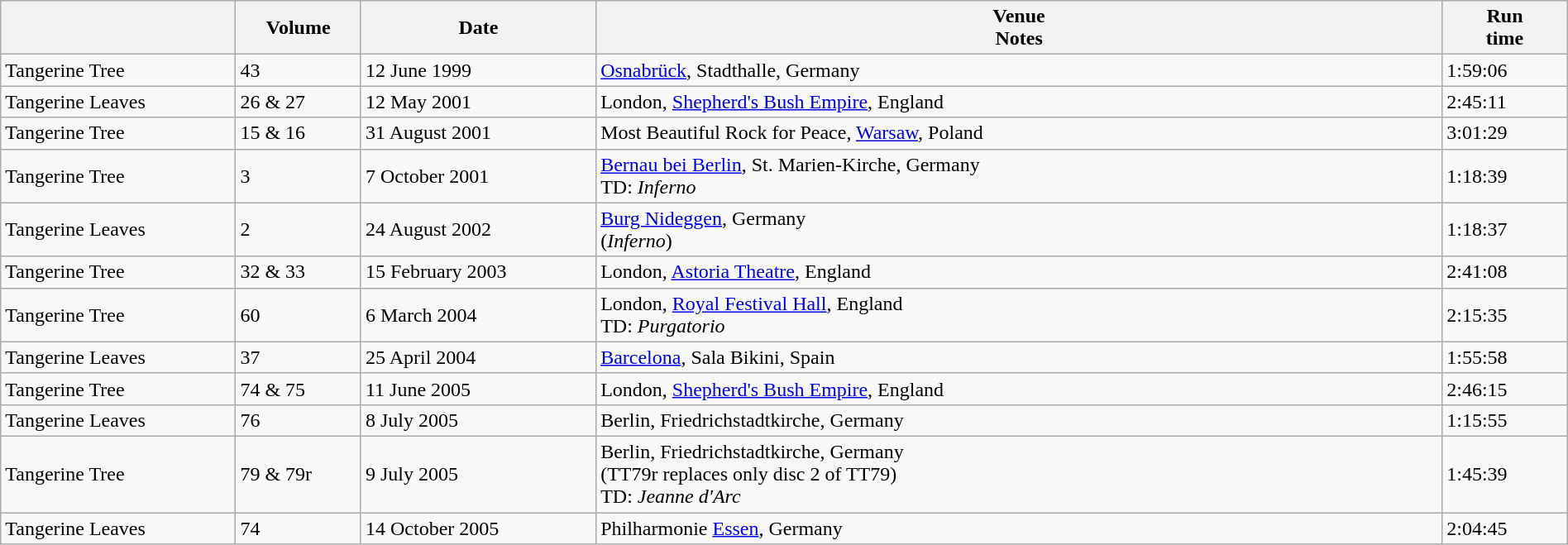<table class="wikitable" style="width: 100%;">
<tr>
<th style="width: 15%;"></th>
<th style="width: 8%;">Volume</th>
<th style="width: 15%;">Date</th>
<th>Venue<br>Notes</th>
<th style="width: 8%;">Run<br>time</th>
</tr>
<tr>
<td>Tangerine Tree</td>
<td>43</td>
<td>12 June 1999</td>
<td><a href='#'>Osnabrück</a>, Stadthalle, Germany</td>
<td>1:59:06</td>
</tr>
<tr>
<td>Tangerine Leaves</td>
<td>26 & 27</td>
<td>12 May 2001</td>
<td>London, <a href='#'>Shepherd's Bush Empire</a>, England</td>
<td>2:45:11</td>
</tr>
<tr>
<td>Tangerine Tree</td>
<td>15 & 16</td>
<td>31 August 2001</td>
<td>Most Beautiful Rock for Peace, <a href='#'>Warsaw</a>, Poland</td>
<td>3:01:29</td>
</tr>
<tr>
<td>Tangerine Tree</td>
<td>3</td>
<td>7 October 2001</td>
<td><a href='#'>Bernau bei Berlin</a>, St. Marien-Kirche, Germany<br>TD: <em>Inferno</em></td>
<td>1:18:39</td>
</tr>
<tr>
<td>Tangerine Leaves</td>
<td>2</td>
<td>24 August 2002</td>
<td><a href='#'>Burg Nideggen</a>, Germany<br>(<em>Inferno</em>)</td>
<td>1:18:37</td>
</tr>
<tr>
<td>Tangerine Tree</td>
<td>32 & 33</td>
<td>15 February 2003</td>
<td>London, <a href='#'>Astoria Theatre</a>, England</td>
<td>2:41:08</td>
</tr>
<tr>
<td>Tangerine Tree</td>
<td>60</td>
<td>6 March 2004</td>
<td>London, <a href='#'>Royal Festival Hall</a>, England<br>TD: <em>Purgatorio</em></td>
<td>2:15:35</td>
</tr>
<tr>
<td>Tangerine Leaves</td>
<td>37</td>
<td>25 April 2004</td>
<td><a href='#'>Barcelona</a>, Sala Bikini, Spain</td>
<td>1:55:58</td>
</tr>
<tr>
<td>Tangerine Tree</td>
<td>74 & 75</td>
<td>11 June 2005</td>
<td>London, <a href='#'>Shepherd's Bush Empire</a>, England</td>
<td>2:46:15</td>
</tr>
<tr>
<td>Tangerine Leaves</td>
<td>76</td>
<td>8 July 2005</td>
<td>Berlin, Friedrichstadtkirche, Germany</td>
<td>1:15:55</td>
</tr>
<tr>
<td>Tangerine Tree</td>
<td>79 & 79r</td>
<td>9 July 2005</td>
<td>Berlin, Friedrichstadtkirche, Germany<br>(TT79r replaces only disc 2 of TT79)<br>TD: <em>Jeanne d'Arc</em></td>
<td>1:45:39</td>
</tr>
<tr>
<td>Tangerine Leaves</td>
<td>74</td>
<td>14 October 2005</td>
<td>Philharmonie <a href='#'>Essen</a>, Germany</td>
<td>2:04:45</td>
</tr>
</table>
